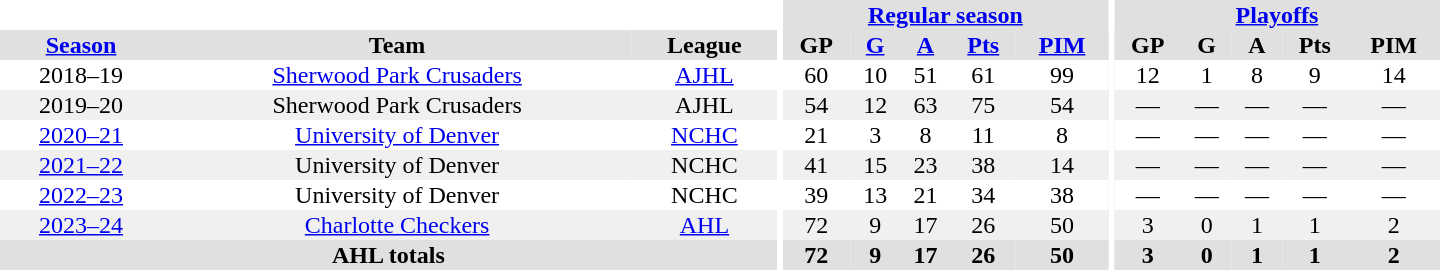<table border="0" cellpadding="1" cellspacing="0" style="text-align:center; width:60em;">
<tr bgcolor="e0e0e0">
<th colspan="3" bgcolor="ffffff"></th>
<th rowspan="99" bgcolor="ffffff"></th>
<th colspan="5"><a href='#'>Regular season</a></th>
<th rowspan="99" bgcolor="ffffff"></th>
<th colspan="5"><a href='#'>Playoffs</a></th>
</tr>
<tr bgcolor="e0e0e0">
<th><a href='#'>Season</a></th>
<th>Team</th>
<th>League</th>
<th>GP</th>
<th><a href='#'>G</a></th>
<th><a href='#'>A</a></th>
<th><a href='#'>Pts</a></th>
<th><a href='#'>PIM</a></th>
<th>GP</th>
<th>G</th>
<th>A</th>
<th>Pts</th>
<th>PIM</th>
</tr>
<tr>
<td 2018–19 AJHL season>2018–19</td>
<td><a href='#'>Sherwood Park Crusaders</a></td>
<td><a href='#'>AJHL</a></td>
<td>60</td>
<td>10</td>
<td>51</td>
<td>61</td>
<td>99</td>
<td>12</td>
<td>1</td>
<td>8</td>
<td>9</td>
<td>14</td>
</tr>
<tr bgcolor="f0f0f0">
<td 2019–20 AJHL season>2019–20</td>
<td>Sherwood Park Crusaders</td>
<td>AJHL</td>
<td>54</td>
<td>12</td>
<td>63</td>
<td>75</td>
<td>54</td>
<td>—</td>
<td>—</td>
<td>—</td>
<td>—</td>
<td>—</td>
</tr>
<tr>
<td><a href='#'>2020–21</a></td>
<td><a href='#'>University of Denver</a></td>
<td><a href='#'>NCHC</a></td>
<td>21</td>
<td>3</td>
<td>8</td>
<td>11</td>
<td>8</td>
<td>—</td>
<td>—</td>
<td>—</td>
<td>—</td>
<td>—</td>
</tr>
<tr bgcolor="f0f0f0">
<td><a href='#'>2021–22</a></td>
<td>University of Denver</td>
<td>NCHC</td>
<td>41</td>
<td>15</td>
<td>23</td>
<td>38</td>
<td>14</td>
<td>—</td>
<td>—</td>
<td>—</td>
<td>—</td>
<td>—</td>
</tr>
<tr>
<td><a href='#'>2022–23</a></td>
<td>University of Denver</td>
<td>NCHC</td>
<td>39</td>
<td>13</td>
<td>21</td>
<td>34</td>
<td>38</td>
<td>—</td>
<td>—</td>
<td>—</td>
<td>—</td>
<td>—</td>
</tr>
<tr bgcolor="f0f0f0">
<td><a href='#'>2023–24</a></td>
<td><a href='#'>Charlotte Checkers</a></td>
<td><a href='#'>AHL</a></td>
<td>72</td>
<td>9</td>
<td>17</td>
<td>26</td>
<td>50</td>
<td>3</td>
<td>0</td>
<td>1</td>
<td>1</td>
<td>2</td>
</tr>
<tr bgcolor="e0e0e0">
<th colspan="3">AHL totals</th>
<th>72</th>
<th>9</th>
<th>17</th>
<th>26</th>
<th>50</th>
<th>3</th>
<th>0</th>
<th>1</th>
<th>1</th>
<th>2</th>
</tr>
</table>
